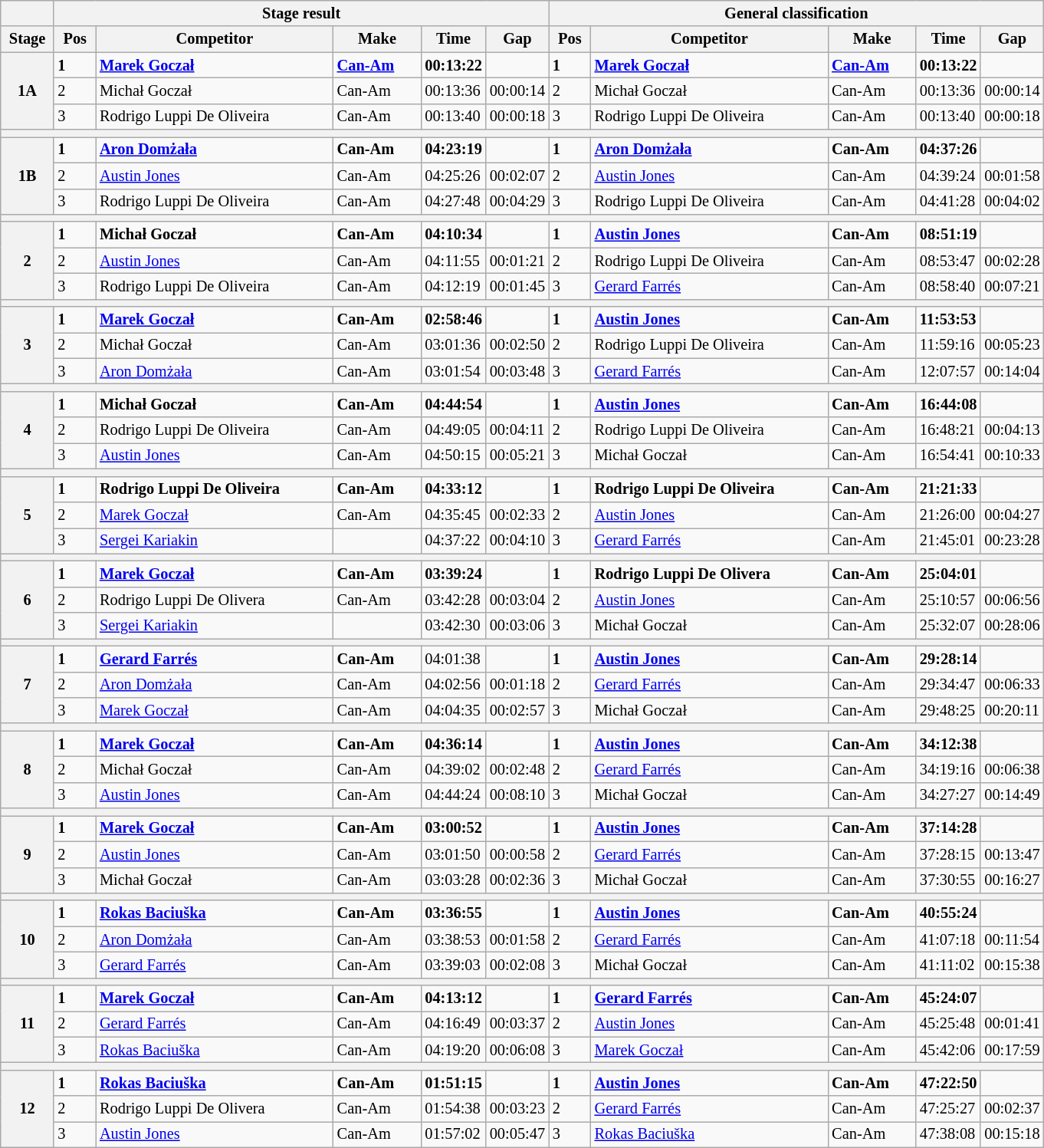<table class="wikitable" style="font-size:85%;">
<tr>
<th></th>
<th colspan=5>Stage result</th>
<th colspan=5>General classification</th>
</tr>
<tr>
<th style="width:40px;">Stage</th>
<th style="width:30px;">Pos</th>
<th style="width:200px;">Competitor</th>
<th style="width:70px;">Make</th>
<th style="width:40px;">Time</th>
<th style="width:40px;">Gap</th>
<th style="width:30px;">Pos</th>
<th style="width:200px;">Competitor</th>
<th style="width:70px;">Make</th>
<th style="width:40px;">Time</th>
<th style="width:40px;">Gap</th>
</tr>
<tr>
<th rowspan=3>1A</th>
<td><strong>1</strong></td>
<td><strong> <a href='#'>Marek Goczał</a></strong></td>
<td><strong><a href='#'>Can-Am</a></strong></td>
<td><strong>00:13:22</strong></td>
<td></td>
<td><strong>1</strong></td>
<td><strong> <a href='#'>Marek Goczał</a></strong></td>
<td><strong><a href='#'>Can-Am</a></strong></td>
<td><strong>00:13:22</strong></td>
<td></td>
</tr>
<tr>
<td>2</td>
<td> Michał Goczał</td>
<td>Can-Am</td>
<td>00:13:36</td>
<td>00:00:14</td>
<td>2</td>
<td> Michał Goczał</td>
<td>Can-Am</td>
<td>00:13:36</td>
<td>00:00:14</td>
</tr>
<tr>
<td>3</td>
<td> Rodrigo Luppi De Oliveira</td>
<td>Can-Am</td>
<td>00:13:40</td>
<td>00:00:18</td>
<td>3</td>
<td> Rodrigo Luppi De Oliveira</td>
<td>Can-Am</td>
<td>00:13:40</td>
<td>00:00:18</td>
</tr>
<tr>
<th colspan=11></th>
</tr>
<tr>
<th rowspan=3>1B</th>
<td><strong>1</strong></td>
<td><strong> <a href='#'>Aron Domżała</a></strong></td>
<td><strong>Can-Am</strong></td>
<td><strong>04:23:19</strong></td>
<td></td>
<td><strong>1</strong></td>
<td><strong> <a href='#'>Aron Domżała</a></strong></td>
<td><strong>Can-Am</strong></td>
<td><strong>04:37:26</strong></td>
<td></td>
</tr>
<tr>
<td>2</td>
<td> <a href='#'>Austin Jones</a></td>
<td>Can-Am</td>
<td>04:25:26</td>
<td>00:02:07</td>
<td>2</td>
<td> <a href='#'>Austin Jones</a></td>
<td>Can-Am</td>
<td>04:39:24</td>
<td>00:01:58</td>
</tr>
<tr>
<td>3</td>
<td> Rodrigo Luppi De Oliveira</td>
<td>Can-Am</td>
<td>04:27:48</td>
<td>00:04:29</td>
<td>3</td>
<td> Rodrigo Luppi De Oliveira</td>
<td>Can-Am</td>
<td>04:41:28</td>
<td>00:04:02</td>
</tr>
<tr>
<th colspan=11></th>
</tr>
<tr>
<th rowspan=3>2</th>
<td><strong>1</strong></td>
<td><strong> Michał Goczał</strong></td>
<td><strong>Can-Am</strong></td>
<td><strong>04:10:34</strong></td>
<td></td>
<td><strong>1</strong></td>
<td><strong> <a href='#'>Austin Jones</a></strong></td>
<td><strong>Can-Am</strong></td>
<td><strong>08:51:19</strong></td>
<td></td>
</tr>
<tr>
<td>2</td>
<td> <a href='#'>Austin Jones</a></td>
<td>Can-Am</td>
<td>04:11:55</td>
<td>00:01:21</td>
<td>2</td>
<td> Rodrigo Luppi De Oliveira</td>
<td>Can-Am</td>
<td>08:53:47</td>
<td>00:02:28</td>
</tr>
<tr>
<td>3</td>
<td> Rodrigo Luppi De Oliveira</td>
<td>Can-Am</td>
<td>04:12:19</td>
<td>00:01:45</td>
<td>3</td>
<td> <a href='#'>Gerard Farrés</a></td>
<td>Can-Am</td>
<td>08:58:40</td>
<td>00:07:21</td>
</tr>
<tr>
<th colspan=11></th>
</tr>
<tr>
<th rowspan=3>3</th>
<td><strong>1</strong></td>
<td><strong> <a href='#'>Marek Goczał</a></strong></td>
<td><strong>Can-Am</strong></td>
<td><strong>02:58:46</strong></td>
<td></td>
<td><strong>1</strong></td>
<td><strong> <a href='#'>Austin Jones</a></strong></td>
<td><strong>Can-Am</strong></td>
<td><strong>11:53:53</strong></td>
<td></td>
</tr>
<tr>
<td>2</td>
<td> Michał Goczał</td>
<td>Can-Am</td>
<td>03:01:36</td>
<td>00:02:50</td>
<td>2</td>
<td> Rodrigo Luppi De Oliveira</td>
<td>Can-Am</td>
<td>11:59:16</td>
<td>00:05:23</td>
</tr>
<tr>
<td>3</td>
<td> <a href='#'>Aron Domżała</a></td>
<td>Can-Am</td>
<td>03:01:54</td>
<td>00:03:48</td>
<td>3</td>
<td> <a href='#'>Gerard Farrés</a></td>
<td>Can-Am</td>
<td>12:07:57</td>
<td>00:14:04</td>
</tr>
<tr>
<th colspan=11></th>
</tr>
<tr>
<th rowspan=3>4</th>
<td><strong>1</strong></td>
<td><strong> Michał Goczał</strong></td>
<td><strong>Can-Am</strong></td>
<td><strong>04:44:54</strong></td>
<td></td>
<td><strong>1</strong></td>
<td><strong> <a href='#'>Austin Jones</a></strong></td>
<td><strong>Can-Am</strong></td>
<td><strong>16:44:08</strong></td>
<td></td>
</tr>
<tr>
<td>2</td>
<td> Rodrigo Luppi De Oliveira</td>
<td>Can-Am</td>
<td>04:49:05</td>
<td>00:04:11</td>
<td>2</td>
<td> Rodrigo Luppi De Oliveira</td>
<td>Can-Am</td>
<td>16:48:21</td>
<td>00:04:13</td>
</tr>
<tr>
<td>3</td>
<td> <a href='#'>Austin Jones</a></td>
<td>Can-Am</td>
<td>04:50:15</td>
<td>00:05:21</td>
<td>3</td>
<td> Michał Goczał</td>
<td>Can-Am</td>
<td>16:54:41</td>
<td>00:10:33</td>
</tr>
<tr>
<th colspan=11></th>
</tr>
<tr>
<th rowspan=3>5</th>
<td><strong>1</strong></td>
<td><strong> Rodrigo Luppi De Oliveira</strong></td>
<td><strong>Can-Am</strong></td>
<td><strong>04:33:12</strong></td>
<td></td>
<td><strong>1</strong></td>
<td><strong> Rodrigo Luppi De Oliveira</strong></td>
<td><strong>Can-Am</strong></td>
<td><strong>21:21:33</strong></td>
<td></td>
</tr>
<tr>
<td>2</td>
<td> <a href='#'>Marek Goczał</a></td>
<td>Can-Am</td>
<td>04:35:45</td>
<td>00:02:33</td>
<td>2</td>
<td> <a href='#'>Austin Jones</a></td>
<td>Can-Am</td>
<td>21:26:00</td>
<td>00:04:27</td>
</tr>
<tr>
<td>3</td>
<td> <a href='#'>Sergei Kariakin</a></td>
<td></td>
<td>04:37:22</td>
<td>00:04:10</td>
<td>3</td>
<td> <a href='#'>Gerard Farrés</a></td>
<td>Can-Am</td>
<td>21:45:01</td>
<td>00:23:28</td>
</tr>
<tr>
<th colspan=11></th>
</tr>
<tr>
<th rowspan=3>6</th>
<td><strong>1</strong></td>
<td><strong> <a href='#'>Marek Goczał</a></strong></td>
<td><strong>Can-Am</strong></td>
<td><strong>03:39:24</strong></td>
<td></td>
<td><strong>1</strong></td>
<td><strong> Rodrigo Luppi De Olivera</strong></td>
<td><strong>Can-Am</strong></td>
<td><strong>25:04:01</strong></td>
<td></td>
</tr>
<tr>
<td>2</td>
<td> Rodrigo Luppi De Olivera</td>
<td>Can-Am</td>
<td>03:42:28</td>
<td>00:03:04</td>
<td>2</td>
<td> <a href='#'>Austin Jones</a></td>
<td>Can-Am</td>
<td>25:10:57</td>
<td>00:06:56</td>
</tr>
<tr>
<td>3</td>
<td> <a href='#'>Sergei Kariakin</a></td>
<td></td>
<td>03:42:30</td>
<td>00:03:06</td>
<td>3</td>
<td> Michał Goczał</td>
<td>Can-Am</td>
<td>25:32:07</td>
<td>00:28:06</td>
</tr>
<tr>
<th colspan=11></th>
</tr>
<tr>
<th rowspan=3>7</th>
<td><strong>1</strong></td>
<td><strong> <a href='#'>Gerard Farrés</a></strong></td>
<td><strong>Can-Am</strong></td>
<td>04:01:38</td>
<td></td>
<td><strong>1</strong></td>
<td><strong> <a href='#'>Austin Jones</a></strong></td>
<td><strong>Can-Am</strong></td>
<td><strong>29:28:14</strong></td>
<td></td>
</tr>
<tr>
<td>2</td>
<td> <a href='#'>Aron Domżała</a></td>
<td>Can-Am</td>
<td>04:02:56</td>
<td>00:01:18</td>
<td>2</td>
<td> <a href='#'>Gerard Farrés</a></td>
<td>Can-Am</td>
<td>29:34:47</td>
<td>00:06:33</td>
</tr>
<tr>
<td>3</td>
<td> <a href='#'>Marek Goczał</a></td>
<td>Can-Am</td>
<td>04:04:35</td>
<td>00:02:57</td>
<td>3</td>
<td> Michał Goczał</td>
<td>Can-Am</td>
<td>29:48:25</td>
<td>00:20:11</td>
</tr>
<tr>
<th colspan=11></th>
</tr>
<tr>
<th rowspan=3>8</th>
<td><strong>1</strong></td>
<td><strong> <a href='#'>Marek Goczał</a></strong></td>
<td><strong>Can-Am</strong></td>
<td><strong>04:36:14</strong></td>
<td></td>
<td><strong>1</strong></td>
<td><strong> <a href='#'>Austin Jones</a></strong></td>
<td><strong>Can-Am</strong></td>
<td><strong>34:12:38</strong></td>
<td></td>
</tr>
<tr>
<td>2</td>
<td> Michał Goczał</td>
<td>Can-Am</td>
<td>04:39:02</td>
<td>00:02:48</td>
<td>2</td>
<td> <a href='#'>Gerard Farrés</a></td>
<td>Can-Am</td>
<td>34:19:16</td>
<td>00:06:38</td>
</tr>
<tr>
<td>3</td>
<td> <a href='#'>Austin Jones</a></td>
<td>Can-Am</td>
<td>04:44:24</td>
<td>00:08:10</td>
<td>3</td>
<td> Michał Goczał</td>
<td>Can-Am</td>
<td>34:27:27</td>
<td>00:14:49</td>
</tr>
<tr>
<th colspan=11></th>
</tr>
<tr>
<th rowspan=3>9</th>
<td><strong>1</strong></td>
<td><strong> <a href='#'>Marek Goczał</a></strong></td>
<td><strong>Can-Am</strong></td>
<td><strong>03:00:52</strong></td>
<td></td>
<td><strong>1</strong></td>
<td><strong> <a href='#'>Austin Jones</a></strong></td>
<td><strong>Can-Am</strong></td>
<td><strong>37:14:28</strong></td>
<td></td>
</tr>
<tr>
<td>2</td>
<td> <a href='#'>Austin Jones</a></td>
<td>Can-Am</td>
<td>03:01:50</td>
<td>00:00:58</td>
<td>2</td>
<td> <a href='#'>Gerard Farrés</a></td>
<td>Can-Am</td>
<td>37:28:15</td>
<td>00:13:47</td>
</tr>
<tr>
<td>3</td>
<td> Michał Goczał</td>
<td>Can-Am</td>
<td>03:03:28</td>
<td>00:02:36</td>
<td>3</td>
<td> Michał Goczał</td>
<td>Can-Am</td>
<td>37:30:55</td>
<td>00:16:27</td>
</tr>
<tr>
<th colspan=11></th>
</tr>
<tr>
<th rowspan=3>10</th>
<td><strong>1</strong></td>
<td><strong> <a href='#'>Rokas Baciuška</a></strong></td>
<td><strong>Can-Am</strong></td>
<td><strong>03:36:55</strong></td>
<td></td>
<td><strong>1</strong></td>
<td><strong> <a href='#'>Austin Jones</a></strong></td>
<td><strong>Can-Am</strong></td>
<td><strong>40:55:24</strong></td>
<td></td>
</tr>
<tr>
<td>2</td>
<td> <a href='#'>Aron Domżała</a></td>
<td>Can-Am</td>
<td>03:38:53</td>
<td>00:01:58</td>
<td>2</td>
<td> <a href='#'>Gerard Farrés</a></td>
<td>Can-Am</td>
<td>41:07:18</td>
<td>00:11:54</td>
</tr>
<tr>
<td>3</td>
<td> <a href='#'>Gerard Farrés</a></td>
<td>Can-Am</td>
<td>03:39:03</td>
<td>00:02:08</td>
<td>3</td>
<td> Michał Goczał</td>
<td>Can-Am</td>
<td>41:11:02</td>
<td>00:15:38</td>
</tr>
<tr>
<th colspan=11></th>
</tr>
<tr>
<th rowspan=3>11</th>
<td><strong>1</strong></td>
<td><strong> <a href='#'>Marek Goczał</a></strong></td>
<td><strong>Can-Am</strong></td>
<td><strong>04:13:12</strong></td>
<td></td>
<td><strong>1</strong></td>
<td><strong> <a href='#'>Gerard Farrés</a></strong></td>
<td><strong>Can-Am</strong></td>
<td><strong>45:24:07</strong></td>
<td></td>
</tr>
<tr>
<td>2</td>
<td> <a href='#'>Gerard Farrés</a></td>
<td>Can-Am</td>
<td>04:16:49</td>
<td>00:03:37</td>
<td>2</td>
<td> <a href='#'>Austin Jones</a></td>
<td>Can-Am</td>
<td>45:25:48</td>
<td>00:01:41</td>
</tr>
<tr>
<td>3</td>
<td> <a href='#'>Rokas Baciuška</a></td>
<td>Can-Am</td>
<td>04:19:20</td>
<td>00:06:08</td>
<td>3</td>
<td> <a href='#'>Marek Goczał</a></td>
<td>Can-Am</td>
<td>45:42:06</td>
<td>00:17:59</td>
</tr>
<tr>
<th colspan=11></th>
</tr>
<tr>
<th rowspan=3>12</th>
<td><strong>1</strong></td>
<td><strong> <a href='#'>Rokas Baciuška</a></strong></td>
<td><strong>Can-Am</strong></td>
<td><strong>01:51:15</strong></td>
<td></td>
<td><strong>1</strong></td>
<td><strong> <a href='#'>Austin Jones</a></strong></td>
<td><strong>Can-Am</strong></td>
<td><strong>47:22:50</strong></td>
<td></td>
</tr>
<tr>
<td>2</td>
<td> Rodrigo Luppi De Olivera</td>
<td>Can-Am</td>
<td>01:54:38</td>
<td>00:03:23</td>
<td>2</td>
<td> <a href='#'>Gerard Farrés</a></td>
<td>Can-Am</td>
<td>47:25:27</td>
<td>00:02:37</td>
</tr>
<tr>
<td>3</td>
<td> <a href='#'>Austin Jones</a></td>
<td>Can-Am</td>
<td>01:57:02</td>
<td>00:05:47</td>
<td>3</td>
<td> <a href='#'>Rokas Baciuška</a></td>
<td>Can-Am</td>
<td>47:38:08</td>
<td>00:15:18</td>
</tr>
</table>
